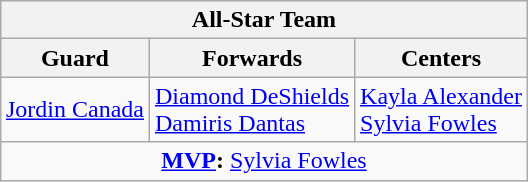<table class=wikitable style="margin:auto">
<tr>
<th colspan=3 align=center>All-Star Team</th>
</tr>
<tr>
<th>Guard</th>
<th>Forwards</th>
<th>Centers</th>
</tr>
<tr>
<td valign=center> <a href='#'>Jordin Canada</a></td>
<td> <a href='#'>Diamond DeShields</a><br> <a href='#'>Damiris Dantas</a></td>
<td> <a href='#'>Kayla Alexander</a><br> <a href='#'>Sylvia Fowles</a></td>
</tr>
<tr>
<td colspan=3 align=center><strong><a href='#'>MVP</a>:</strong>  <a href='#'>Sylvia Fowles</a></td>
</tr>
</table>
